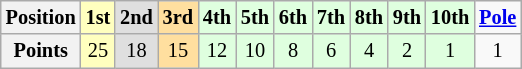<table class="wikitable" style="font-size:85%; text-align:center;">
<tr>
<th>Position</th>
<td style="background:#ffffbf;"><strong>1st</strong></td>
<td style="background:#dfdfdf;"><strong>2nd</strong></td>
<td style="background:#ffdf9f;"><strong>3rd</strong></td>
<td style="background:#dfffdf;"><strong>4th</strong></td>
<td style="background:#dfffdf;"><strong>5th</strong></td>
<td style="background:#dfffdf;"><strong>6th</strong></td>
<td style="background:#dfffdf;"><strong>7th</strong></td>
<td style="background:#dfffdf;"><strong>8th</strong></td>
<td style="background:#dfffdf;"><strong>9th</strong></td>
<td style="background:#dfffdf;"><strong>10th</strong></td>
<td><strong><a href='#'>Pole</a></strong></td>
</tr>
<tr>
<th>Points</th>
<td style="background:#ffffbf;">25</td>
<td style="background:#dfdfdf;">18</td>
<td style="background:#ffdf9f;">15</td>
<td style="background:#dfffdf;">12</td>
<td style="background:#dfffdf;">10</td>
<td style="background:#dfffdf;">8</td>
<td style="background:#dfffdf;">6</td>
<td style="background:#dfffdf;">4</td>
<td style="background:#dfffdf;">2</td>
<td style="background:#dfffdf;">1</td>
<td>1</td>
</tr>
</table>
